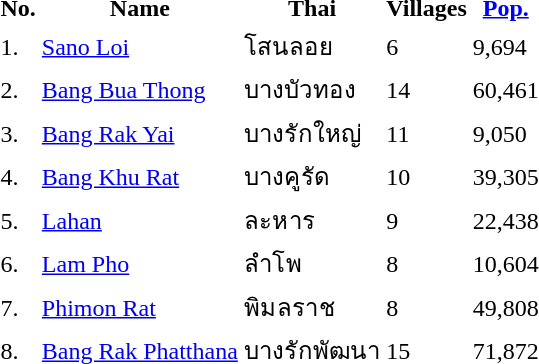<table>
<tr>
<th>No.</th>
<th>Name</th>
<th>Thai</th>
<th>Villages</th>
<th><a href='#'>Pop.</a></th>
</tr>
<tr>
<td>1.</td>
<td><a href='#'>Sano Loi</a></td>
<td>โสนลอย</td>
<td>6</td>
<td>9,694</td>
</tr>
<tr>
<td>2.</td>
<td><a href='#'>Bang Bua Thong</a></td>
<td>บางบัวทอง</td>
<td>14</td>
<td>60,461</td>
</tr>
<tr>
<td>3.</td>
<td><a href='#'>Bang Rak Yai</a></td>
<td>บางรักใหญ่</td>
<td>11</td>
<td>9,050</td>
</tr>
<tr>
<td>4.</td>
<td><a href='#'>Bang Khu Rat</a></td>
<td>บางคูรัด</td>
<td>10</td>
<td>39,305</td>
</tr>
<tr>
<td>5.</td>
<td><a href='#'>Lahan</a></td>
<td>ละหาร</td>
<td>9</td>
<td>22,438</td>
</tr>
<tr>
<td>6.</td>
<td><a href='#'>Lam Pho</a></td>
<td>ลำโพ</td>
<td>8</td>
<td>10,604</td>
</tr>
<tr>
<td>7.</td>
<td><a href='#'>Phimon Rat</a></td>
<td>พิมลราช</td>
<td>8</td>
<td>49,808</td>
</tr>
<tr>
<td>8.</td>
<td><a href='#'>Bang Rak Phatthana</a></td>
<td>บางรักพัฒนา</td>
<td>15</td>
<td>71,872</td>
</tr>
</table>
